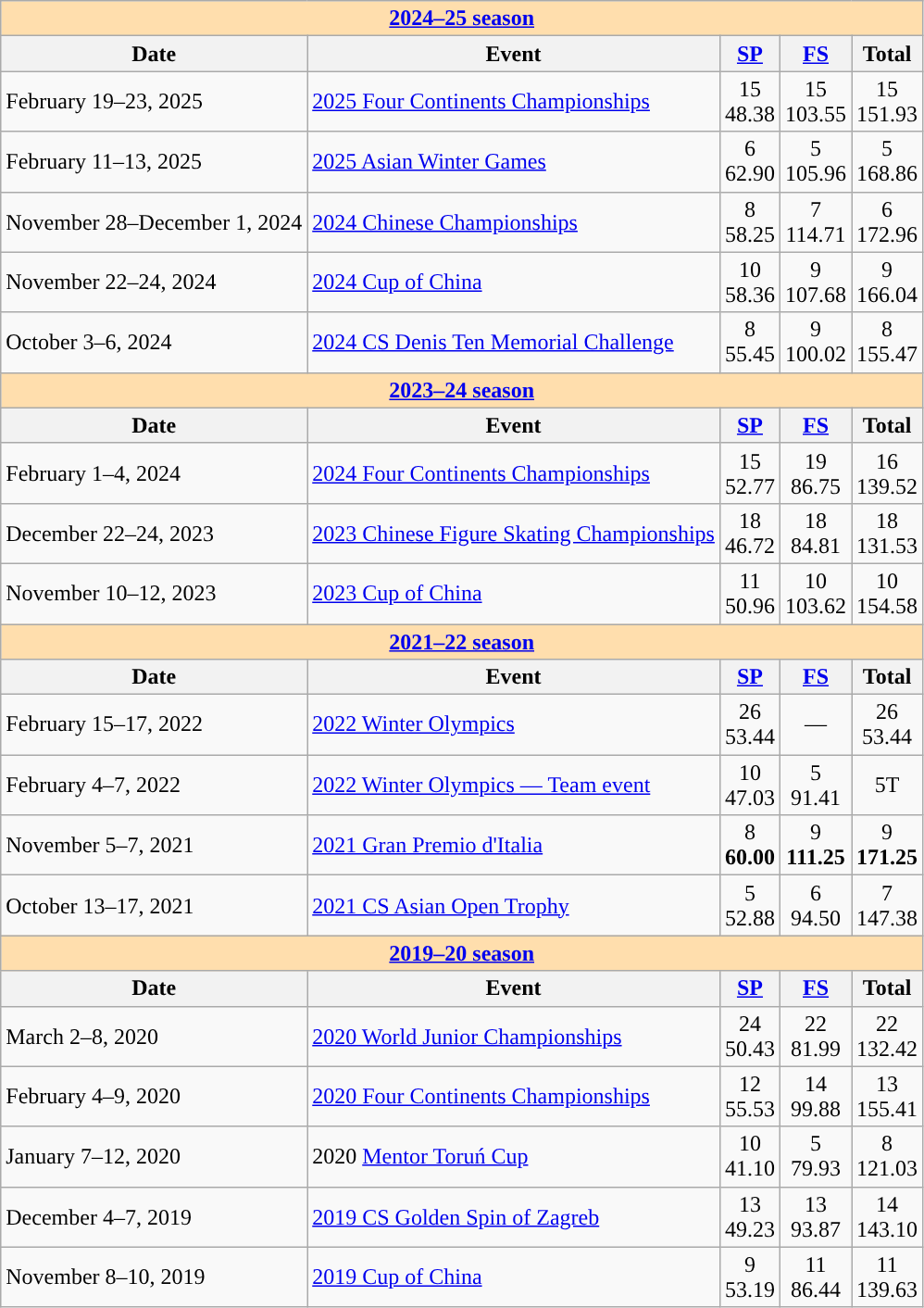<table class="wikitable">
<tr>
<th colspan=5 style="background-color: #ffdead; " colspan=6 align=center><a href='#'><strong>2024–25 season</strong></a></th>
</tr>
<tr>
<th>Date</th>
<th>Event</th>
<th><a href='#'>SP</a></th>
<th><a href='#'>FS</a></th>
<th>Total</th>
</tr>
<tr>
<td>February 19–23, 2025</td>
<td><a href='#'>2025 Four Continents Championships</a></td>
<td align=center>15 <br> 48.38</td>
<td align=center>15 <br> 103.55</td>
<td align=center>15 <br> 151.93</td>
</tr>
<tr>
<td>February 11–13, 2025</td>
<td><a href='#'>2025 Asian Winter Games</a></td>
<td align=center>6 <br> 62.90</td>
<td align=center>5 <br> 105.96</td>
<td align=center>5 <br> 168.86</td>
</tr>
<tr>
<td>November 28–December 1, 2024</td>
<td><a href='#'>2024 Chinese Championships</a></td>
<td align=center>8 <br> 58.25</td>
<td align=center>7 <br> 114.71</td>
<td align=center>6 <br> 172.96</td>
</tr>
<tr>
<td>November 22–24, 2024</td>
<td><a href='#'>2024 Cup of China</a></td>
<td align=center>10 <br> 58.36</td>
<td align=center>9 <br> 107.68</td>
<td align=center>9 <br> 166.04</td>
</tr>
<tr>
<td>October 3–6, 2024</td>
<td><a href='#'>2024 CS Denis Ten Memorial Challenge</a></td>
<td align=center>8 <br> 55.45</td>
<td align=center>9 <br> 100.02</td>
<td align=center>8 <br> 155.47</td>
</tr>
<tr>
<th colspan=5 style="background:#ffdead;"><a href='#'>2023–24 season</a></th>
</tr>
<tr>
<th>Date</th>
<th>Event</th>
<th><a href='#'>SP</a></th>
<th><a href='#'>FS</a></th>
<th>Total</th>
</tr>
<tr>
<td>February 1–4, 2024</td>
<td><a href='#'>2024 Four Continents Championships</a></td>
<td align=center>15 <br> 52.77</td>
<td align=center>19 <br> 86.75</td>
<td align=center>16 <br> 139.52</td>
</tr>
<tr>
<td>December 22–24, 2023</td>
<td><a href='#'>2023 Chinese Figure Skating Championships</a></td>
<td align=center>18 <br> 46.72</td>
<td align=center>18 <br> 84.81</td>
<td align=center>18 <br> 131.53</td>
</tr>
<tr>
<td>November 10–12, 2023</td>
<td><a href='#'>2023 Cup of China</a></td>
<td align=center>11 <br> 50.96</td>
<td align=center>10 <br> 103.62</td>
<td align=center>10 <br> 154.58</td>
</tr>
<tr>
<th colspan=5 style="background:#ffdead;"><a href='#'>2021–22 season</a></th>
</tr>
<tr>
<th>Date</th>
<th>Event</th>
<th><a href='#'>SP</a></th>
<th><a href='#'>FS</a></th>
<th>Total</th>
</tr>
<tr>
<td>February 15–17, 2022</td>
<td><a href='#'>2022 Winter Olympics</a></td>
<td align=center>26 <br> 53.44</td>
<td align=center>—</td>
<td align=center>26 <br> 53.44</td>
</tr>
<tr>
<td>February 4–7, 2022</td>
<td><a href='#'>2022 Winter Olympics — Team event</a></td>
<td align=center>10 <br> 47.03</td>
<td align=center>5 <br> 91.41</td>
<td align=center>5T</td>
</tr>
<tr>
<td>November 5–7, 2021</td>
<td><a href='#'>2021 Gran Premio d'Italia</a></td>
<td align=center>8 <br> <strong>60.00</strong></td>
<td align=center>9 <br> <strong>111.25</strong></td>
<td align=center>9 <br> <strong>171.25</strong></td>
</tr>
<tr>
<td>October 13–17, 2021</td>
<td><a href='#'>2021 CS Asian Open Trophy</a></td>
<td align=center>5 <br> 52.88</td>
<td align=center>6 <br> 94.50</td>
<td align=center>7 <br> 147.38</td>
</tr>
<tr>
<th colspan=5 style="background:#ffdead;"><a href='#'>2019–20 season</a></th>
</tr>
<tr>
<th>Date</th>
<th>Event</th>
<th><a href='#'>SP</a></th>
<th><a href='#'>FS</a></th>
<th>Total</th>
</tr>
<tr>
<td>March 2–8, 2020</td>
<td><a href='#'>2020 World Junior Championships</a></td>
<td align=center>24 <br> 50.43</td>
<td align=center>22 <br> 81.99</td>
<td align=center>22 <br> 132.42</td>
</tr>
<tr>
<td>February 4–9, 2020</td>
<td><a href='#'>2020 Four Continents Championships</a></td>
<td align=center>12 <br> 55.53</td>
<td align=center>14 <br> 99.88</td>
<td align=center>13 <br> 155.41</td>
</tr>
<tr>
<td>January 7–12, 2020</td>
<td>2020 <a href='#'>Mentor Toruń Cup</a></td>
<td align=center>10 <br> 41.10</td>
<td align=center>5 <br> 79.93</td>
<td align=center>8 <br> 121.03</td>
</tr>
<tr>
<td>December 4–7, 2019</td>
<td><a href='#'>2019 CS Golden Spin of Zagreb</a></td>
<td align=center>13 <br> 49.23</td>
<td align=center>13 <br> 93.87</td>
<td align=center>14 <br> 143.10</td>
</tr>
<tr>
<td>November 8–10, 2019</td>
<td><a href='#'>2019 Cup of China</a></td>
<td align=center>9 <br> 53.19</td>
<td align=center>11 <br> 86.44</td>
<td align=center>11 <br> 139.63</td>
</tr>
</table>
